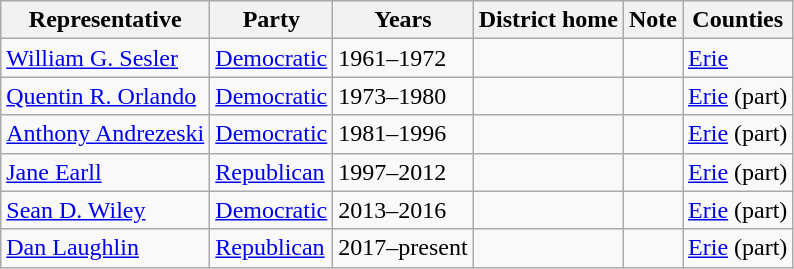<table class=wikitable>
<tr valign=bottom>
<th>Representative</th>
<th>Party</th>
<th>Years</th>
<th>District home</th>
<th>Note</th>
<th>Counties</th>
</tr>
<tr>
<td><a href='#'>William G. Sesler</a></td>
<td><a href='#'>Democratic</a></td>
<td>1961–1972</td>
<td></td>
<td></td>
<td><a href='#'>Erie</a></td>
</tr>
<tr>
<td><a href='#'>Quentin R. Orlando</a></td>
<td><a href='#'>Democratic</a></td>
<td>1973–1980</td>
<td></td>
<td></td>
<td><a href='#'>Erie</a> (part)</td>
</tr>
<tr>
<td><a href='#'>Anthony Andrezeski</a></td>
<td><a href='#'>Democratic</a></td>
<td>1981–1996</td>
<td></td>
<td></td>
<td><a href='#'>Erie</a> (part)</td>
</tr>
<tr>
<td><a href='#'>Jane Earll</a></td>
<td><a href='#'>Republican</a></td>
<td>1997–2012</td>
<td></td>
<td></td>
<td><a href='#'>Erie</a> (part)</td>
</tr>
<tr>
<td><a href='#'>Sean D. Wiley</a></td>
<td><a href='#'>Democratic</a></td>
<td>2013–2016</td>
<td></td>
<td></td>
<td><a href='#'>Erie</a> (part)</td>
</tr>
<tr>
<td><a href='#'>Dan Laughlin</a></td>
<td><a href='#'>Republican</a></td>
<td>2017–present</td>
<td></td>
<td></td>
<td><a href='#'>Erie</a> (part)</td>
</tr>
</table>
